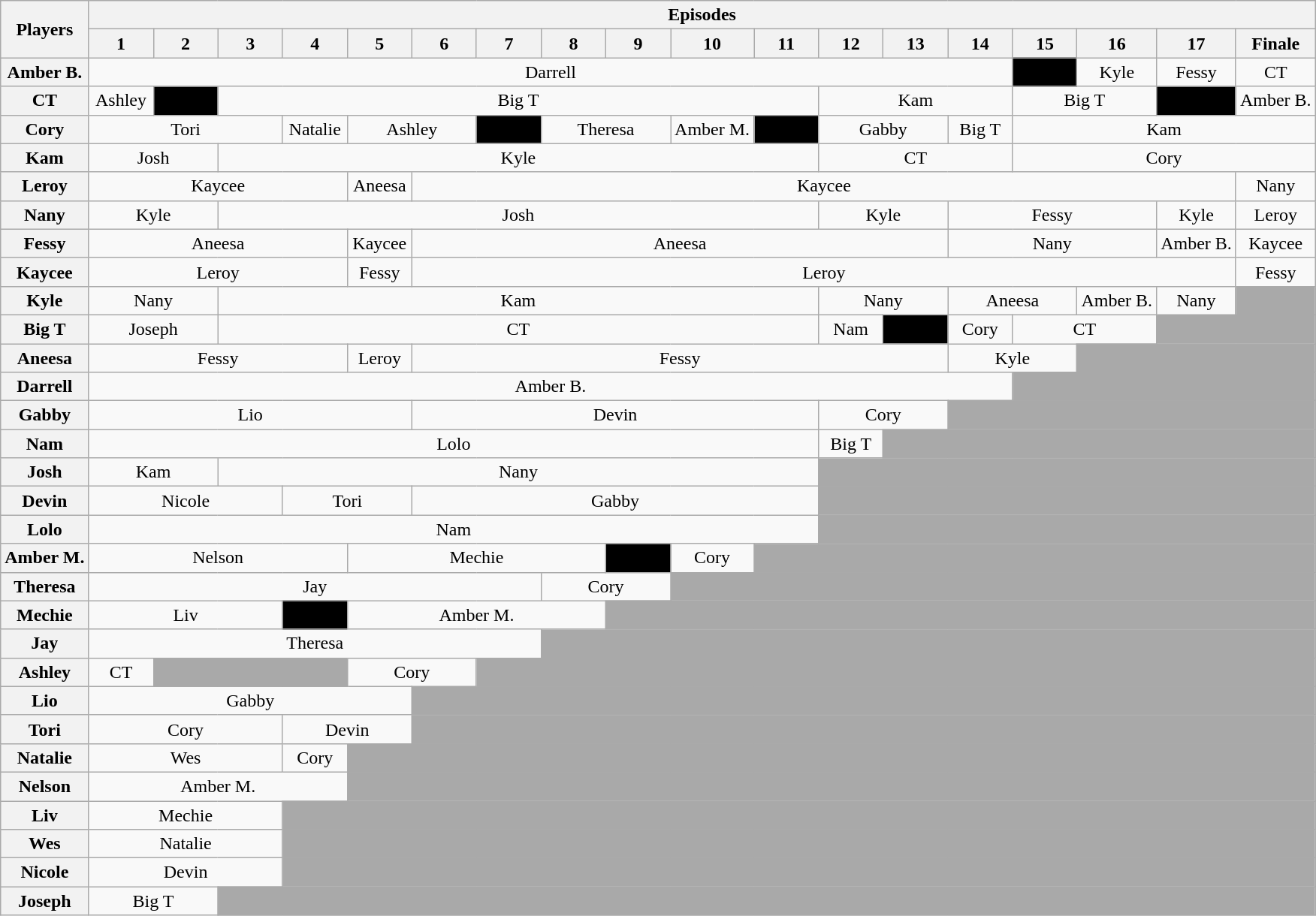<table class="wikitable" style="text-align:center; white-space:nowrap">
<tr>
<th rowspan=2>Players</th>
<th colspan="18">Episodes</th>
</tr>
<tr>
<th scope="col" style="width:50px;">1</th>
<th scope="col" style="width:50px;">2</th>
<th scope="col" style="width:50px;">3</th>
<th scope="col" style="width:50px;">4</th>
<th scope="col" style="width:50px;">5</th>
<th scope="col" style="width:50px;">6</th>
<th scope="col" style="width:50px;">7</th>
<th scope="col" style="width:50px;">8</th>
<th scope="col" style="width:50px;">9</th>
<th scope="col" style="width:50px;">10</th>
<th scope="col" style="width:50px;">11</th>
<th scope="col" style="width:50px;">12</th>
<th scope="col" style="width:50px;">13</th>
<th scope="col" style="width:50px;">14</th>
<th scope="col" style="width:50px;">15</th>
<th scope="col" style="width:50px;">16</th>
<th scope="col" style="width:50px;">17</th>
<th scope="col" style="width:50px;">Finale</th>
</tr>
<tr>
<th>Amber B.</th>
<td colspan="14">Darrell</td>
<td bgcolor="black"></td>
<td>Kyle</td>
<td>Fessy</td>
<td>CT</td>
</tr>
<tr>
<th>CT</th>
<td>Ashley</td>
<td bgcolor="black"></td>
<td colspan=9>Big T</td>
<td colspan=3>Kam</td>
<td colspan=2>Big T</td>
<td bgcolor="black"></td>
<td>Amber B.</td>
</tr>
<tr>
<th>Cory</th>
<td colspan="3">Tori</td>
<td colspan=1>Natalie</td>
<td colspan=2>Ashley</td>
<td bgcolor="black"></td>
<td colspan=2>Theresa</td>
<td>Amber M.</td>
<td bgcolor="black"></td>
<td colspan=2>Gabby</td>
<td>Big T</td>
<td colspan=4>Kam</td>
</tr>
<tr>
<th>Kam</th>
<td colspan="2">Josh</td>
<td colspan=9>Kyle</td>
<td colspan=3>CT</td>
<td colspan=4>Cory</td>
</tr>
<tr>
<th>Leroy</th>
<td colspan="4">Kaycee</td>
<td>Aneesa</td>
<td colspan=12>Kaycee</td>
<td>Nany</td>
</tr>
<tr>
<th>Nany</th>
<td colspan="2">Kyle</td>
<td colspan=9>Josh</td>
<td colspan=2>Kyle</td>
<td colspan=3>Fessy</td>
<td>Kyle</td>
<td>Leroy</td>
</tr>
<tr>
<th>Fessy</th>
<td colspan="4">Aneesa</td>
<td>Kaycee</td>
<td colspan=8>Aneesa</td>
<td colspan=3>Nany</td>
<td>Amber B.</td>
<td>Kaycee</td>
</tr>
<tr>
<th>Kaycee</th>
<td colspan="4">Leroy</td>
<td>Fessy</td>
<td colspan=12>Leroy</td>
<td>Fessy</td>
</tr>
<tr>
<th>Kyle</th>
<td colspan="2">Nany</td>
<td colspan=9>Kam</td>
<td colspan=2>Nany</td>
<td colspan=2>Aneesa</td>
<td>Amber B.</td>
<td>Nany</td>
<td style="background:darkgrey;"colspan="1"></td>
</tr>
<tr>
<th>Big T</th>
<td colspan="2">Joseph</td>
<td colspan=9>CT</td>
<td>Nam</td>
<td bgcolor="black"></td>
<td>Cory</td>
<td colspan=2>CT</td>
<td style="background:darkgrey;"colspan="2"></td>
</tr>
<tr>
<th>Aneesa</th>
<td colspan="4">Fessy</td>
<td>Leroy</td>
<td colspan=8>Fessy</td>
<td colspan=2>Kyle</td>
<td style="background:darkgrey;"colspan="3"></td>
</tr>
<tr>
<th>Darrell</th>
<td colspan="14">Amber B.</td>
<td style="background:darkgrey;"colspan="4"></td>
</tr>
<tr>
<th>Gabby</th>
<td colspan="5">Lio</td>
<td colspan=6>Devin</td>
<td colspan=2>Cory</td>
<td style="background:darkgrey;"colspan="5"></td>
</tr>
<tr>
<th>Nam</th>
<td colspan="11">Lolo</td>
<td>Big T</td>
<td style="background:darkgrey;"colspan="6"></td>
</tr>
<tr>
<th>Josh</th>
<td colspan="2">Kam</td>
<td colspan=9>Nany</td>
<td style="background:darkgrey;"colspan="7"></td>
</tr>
<tr>
<th>Devin</th>
<td colspan="3">Nicole</td>
<td colspan=2>Tori</td>
<td colspan=6>Gabby</td>
<td style="background:darkgrey;"colspan="7"></td>
</tr>
<tr>
<th>Lolo</th>
<td colspan="11">Nam</td>
<td style="background:darkgrey;"colspan="7"></td>
</tr>
<tr>
<th>Amber M.</th>
<td colspan="4">Nelson</td>
<td colspan=4>Mechie</td>
<td bgcolor="black"></td>
<td>Cory</td>
<td style="background:darkgrey;"colspan="8"></td>
</tr>
<tr>
<th>Theresa</th>
<td colspan="7">Jay</td>
<td colspan=2>Cory</td>
<td colspan="9" style="background:darkgrey;"></td>
</tr>
<tr>
<th>Mechie</th>
<td colspan="3">Liv</td>
<td bgcolor="black"></td>
<td colspan=4>Amber M.</td>
<td colspan="10" style="background:darkgrey;"></td>
</tr>
<tr>
<th>Jay</th>
<td colspan="7">Theresa</td>
<td colspan="11" style="background:darkgrey;"></td>
</tr>
<tr>
<th>Ashley</th>
<td>CT</td>
<td style="background:darkgrey;" colspan="3"></td>
<td colspan=2>Cory</td>
<td colspan="12" style="background:darkgrey;"></td>
</tr>
<tr>
<th>Lio</th>
<td colspan="5">Gabby</td>
<td colspan="13" style="background:darkgrey;"></td>
</tr>
<tr>
<th>Tori</th>
<td colspan="3">Cory</td>
<td colspan=2>Devin</td>
<td colspan="13" style="background:darkgrey;"></td>
</tr>
<tr>
<th>Natalie</th>
<td colspan="3">Wes</td>
<td colspan=1>Cory</td>
<td style="background:darkgrey;" colspan="14"></td>
</tr>
<tr>
<th>Nelson</th>
<td colspan="4">Amber M.</td>
<td colspan="14" style="background:darkgrey;"></td>
</tr>
<tr>
<th>Liv</th>
<td colspan="3">Mechie</td>
<td style="background:darkgrey;" colspan="15"></td>
</tr>
<tr>
<th>Wes</th>
<td colspan="3">Natalie</td>
<td style="background:darkgrey;" colspan="15"></td>
</tr>
<tr>
<th>Nicole</th>
<td colspan="3">Devin</td>
<td style="background:darkgrey;" colspan="15"></td>
</tr>
<tr>
<th>Joseph</th>
<td colspan="2">Big T</td>
<td style="background:darkgrey;" colspan="16"></td>
</tr>
</table>
